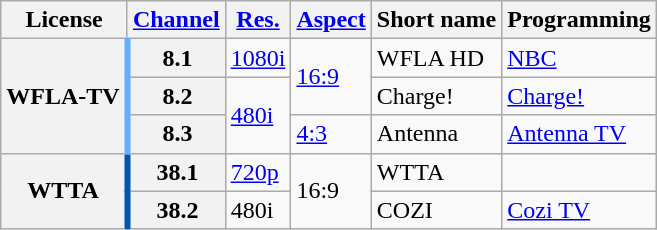<table class="wikitable">
<tr>
<th scope = "col">License</th>
<th scope = "col"><a href='#'>Channel</a></th>
<th scope = "col"><a href='#'>Res.</a></th>
<th scope = "col"><a href='#'>Aspect</a></th>
<th scope = "col">Short name</th>
<th scope = "col">Programming</th>
</tr>
<tr>
<th rowspan = "3" style="border-right: 4px solid #60B0FF;">WFLA-TV</th>
<th scope = "row">8.1</th>
<td><a href='#'>1080i</a></td>
<td rowspan=2><a href='#'>16:9</a></td>
<td>WFLA HD</td>
<td><a href='#'>NBC</a></td>
</tr>
<tr>
<th scope = "row">8.2</th>
<td rowspan=2><a href='#'>480i</a></td>
<td>Charge!</td>
<td><a href='#'>Charge!</a></td>
</tr>
<tr>
<th scope = "row">8.3</th>
<td><a href='#'>4:3</a></td>
<td>Antenna</td>
<td><a href='#'>Antenna TV</a></td>
</tr>
<tr>
<th rowspan = "2" scope = "row" style="border-right: 4px solid #0057AF;">WTTA</th>
<th scope = "row">38.1</th>
<td><a href='#'>720p</a></td>
<td rowspan="2">16:9</td>
<td>WTTA</td>
<td></td>
</tr>
<tr>
<th scope = "row">38.2</th>
<td>480i</td>
<td>COZI</td>
<td><a href='#'>Cozi TV</a></td>
</tr>
</table>
